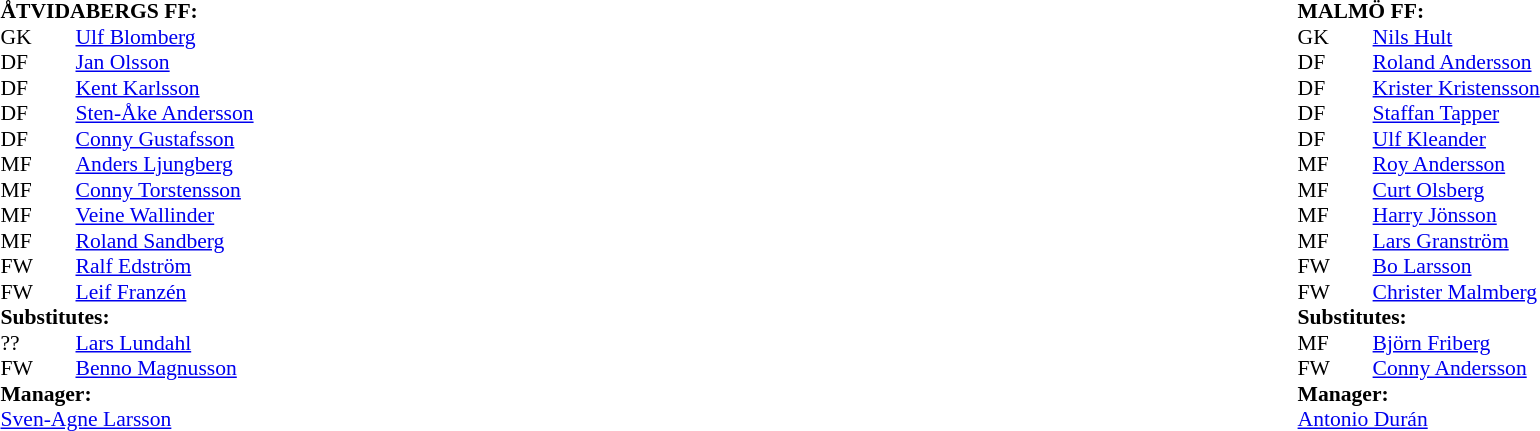<table width="100%">
<tr>
<td valign="top" width="50%"><br><table style="font-size: 90%" cellspacing="0" cellpadding="0">
<tr>
<td colspan="4"><strong>ÅTVIDABERGS FF:</strong></td>
</tr>
<tr>
<th width="25"></th>
<th width="25"></th>
</tr>
<tr>
<td>GK</td>
<td></td>
<td> <a href='#'>Ulf Blomberg</a></td>
</tr>
<tr>
<td>DF</td>
<td></td>
<td> <a href='#'>Jan Olsson</a></td>
</tr>
<tr>
<td>DF</td>
<td></td>
<td> <a href='#'>Kent Karlsson</a></td>
</tr>
<tr>
<td>DF</td>
<td></td>
<td> <a href='#'>Sten-Åke Andersson</a></td>
</tr>
<tr>
<td>DF</td>
<td></td>
<td> <a href='#'>Conny Gustafsson</a></td>
</tr>
<tr>
<td>MF</td>
<td></td>
<td> <a href='#'>Anders Ljungberg</a></td>
</tr>
<tr>
<td>MF</td>
<td></td>
<td> <a href='#'>Conny Torstensson</a></td>
</tr>
<tr>
<td>MF</td>
<td></td>
<td> <a href='#'>Veine Wallinder</a></td>
</tr>
<tr>
<td>MF</td>
<td></td>
<td> <a href='#'>Roland Sandberg</a></td>
</tr>
<tr>
<td>FW</td>
<td></td>
<td> <a href='#'>Ralf Edström</a></td>
</tr>
<tr>
<td>FW</td>
<td></td>
<td> <a href='#'>Leif Franzén</a></td>
</tr>
<tr>
<td colspan=4><strong>Substitutes:</strong></td>
</tr>
<tr>
<td>??</td>
<td></td>
<td> <a href='#'>Lars Lundahl</a></td>
</tr>
<tr>
<td>FW</td>
<td></td>
<td> <a href='#'>Benno Magnusson</a></td>
</tr>
<tr>
<td colspan=4><strong>Manager:</strong></td>
</tr>
<tr>
<td colspan="4"> <a href='#'>Sven-Agne Larsson</a></td>
</tr>
<tr>
</tr>
</table>
</td>
<td valign="top"></td>
<td valign="top" width="50%"><br><table style="font-size: 90%" cellspacing="0" cellpadding="0" align="center">
<tr>
<td colspan="4"><strong>MALMÖ FF:</strong></td>
</tr>
<tr>
<th width="25"></th>
<th width="25"></th>
</tr>
<tr>
<td>GK</td>
<td></td>
<td> <a href='#'>Nils Hult</a></td>
</tr>
<tr>
<td>DF</td>
<td></td>
<td> <a href='#'>Roland Andersson</a></td>
</tr>
<tr>
<td>DF</td>
<td></td>
<td> <a href='#'>Krister Kristensson</a></td>
</tr>
<tr>
<td>DF</td>
<td></td>
<td> <a href='#'>Staffan Tapper</a></td>
</tr>
<tr>
<td>DF</td>
<td></td>
<td> <a href='#'>Ulf Kleander</a></td>
</tr>
<tr>
<td>MF</td>
<td></td>
<td> <a href='#'>Roy Andersson</a></td>
</tr>
<tr>
<td>MF</td>
<td></td>
<td> <a href='#'>Curt Olsberg</a></td>
</tr>
<tr>
<td>MF</td>
<td></td>
<td> <a href='#'>Harry Jönsson</a></td>
</tr>
<tr>
<td>MF</td>
<td></td>
<td> <a href='#'>Lars Granström</a></td>
</tr>
<tr>
<td>FW</td>
<td></td>
<td> <a href='#'>Bo Larsson</a></td>
</tr>
<tr>
<td>FW</td>
<td></td>
<td> <a href='#'>Christer Malmberg</a></td>
</tr>
<tr>
<td colspan=4><strong>Substitutes:</strong></td>
</tr>
<tr>
<td>MF</td>
<td></td>
<td> <a href='#'>Björn Friberg</a></td>
</tr>
<tr>
<td>FW</td>
<td></td>
<td> <a href='#'>Conny Andersson</a></td>
</tr>
<tr>
<td colspan=4><strong>Manager:</strong></td>
</tr>
<tr>
<td colspan="4"> <a href='#'>Antonio Durán</a></td>
</tr>
</table>
</td>
</tr>
</table>
